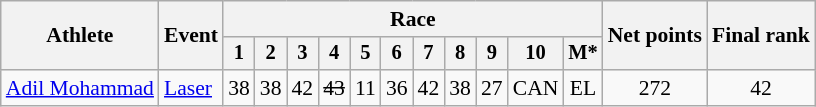<table class="wikitable" style="font-size:90%">
<tr>
<th rowspan="2">Athlete</th>
<th rowspan="2">Event</th>
<th colspan=11>Race</th>
<th rowspan=2>Net points</th>
<th rowspan=2>Final rank</th>
</tr>
<tr style="font-size:95%">
<th scope="col">1</th>
<th scope="col">2</th>
<th scope="col">3</th>
<th scope="col">4</th>
<th scope="col">5</th>
<th scope="col">6</th>
<th scope="col">7</th>
<th scope="col">8</th>
<th scope="col">9</th>
<th scope="col">10</th>
<th scope="col">M*</th>
</tr>
<tr align=center>
<td align=left><a href='#'>Adil Mohammad</a></td>
<td align=left><a href='#'>Laser</a></td>
<td>38</td>
<td>38</td>
<td>42</td>
<td><s>43</s></td>
<td>11</td>
<td>36</td>
<td>42</td>
<td>38</td>
<td>27</td>
<td>CAN</td>
<td>EL</td>
<td>272</td>
<td>42</td>
</tr>
</table>
